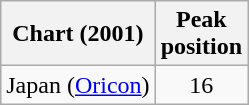<table class="wikitable sortable plainrowheaders">
<tr>
<th scope="col">Chart (2001)</th>
<th scope="col">Peak<br>position</th>
</tr>
<tr>
<td>Japan (<a href='#'>Oricon</a>)</td>
<td style="text-align:center;">16</td>
</tr>
</table>
